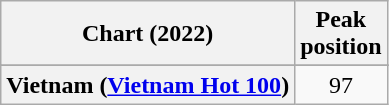<table class="wikitable sortable plainrowheaders" style="text-align:center">
<tr>
<th>Chart (2022)</th>
<th>Peak<br>position</th>
</tr>
<tr>
</tr>
<tr>
</tr>
<tr>
</tr>
<tr>
</tr>
<tr>
</tr>
<tr>
</tr>
<tr>
</tr>
<tr>
</tr>
<tr>
</tr>
<tr>
</tr>
<tr>
</tr>
<tr>
</tr>
<tr>
</tr>
<tr>
</tr>
<tr>
</tr>
<tr>
</tr>
<tr>
</tr>
<tr>
<th scope="row">Vietnam (<a href='#'>Vietnam Hot 100</a>)</th>
<td>97</td>
</tr>
</table>
